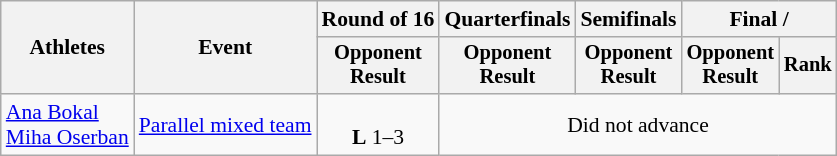<table class="wikitable" style="font-size:90%">
<tr>
<th rowspan="2">Athletes</th>
<th rowspan="2">Event</th>
<th>Round of 16</th>
<th>Quarterfinals</th>
<th>Semifinals</th>
<th colspan=2>Final / </th>
</tr>
<tr style="font-size:95%">
<th>Opponent<br>Result</th>
<th>Opponent<br>Result</th>
<th>Opponent<br>Result</th>
<th>Opponent<br>Result</th>
<th>Rank</th>
</tr>
<tr align=center>
<td align=left><a href='#'>Ana Bokal</a><br><a href='#'>Miha Oserban</a></td>
<td align=left><a href='#'>Parallel mixed team</a></td>
<td><br><strong>L</strong> 1–3</td>
<td colspan=4>Did not advance</td>
</tr>
</table>
